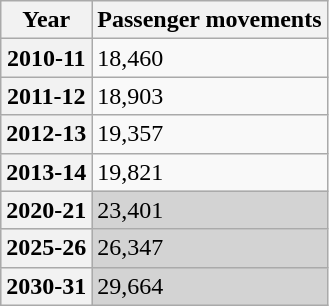<table class="wikitable sortable" width= align=>
<tr>
<th>Year</th>
<th>Passenger movements</th>
</tr>
<tr>
<th>2010-11</th>
<td>18,460</td>
</tr>
<tr>
<th>2011-12</th>
<td>18,903</td>
</tr>
<tr>
<th>2012-13</th>
<td>19,357</td>
</tr>
<tr>
<th>2013-14</th>
<td>19,821</td>
</tr>
<tr style="background:lightgrey;">
<th>2020-21</th>
<td>23,401</td>
</tr>
<tr style="background:lightgrey;">
<th>2025-26</th>
<td>26,347</td>
</tr>
<tr style="background:lightgrey;">
<th>2030-31</th>
<td>29,664</td>
</tr>
</table>
